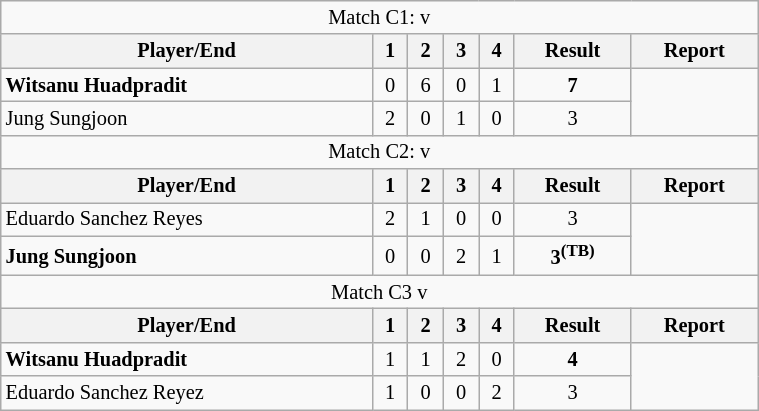<table class="wikitable" style=font-size:85%;text-align:center;width:40%>
<tr>
<td colspan="7">Match C1: v </td>
</tr>
<tr>
<th>Player/End</th>
<th>1</th>
<th>2</th>
<th>3</th>
<th>4</th>
<th>Result</th>
<th>Report</th>
</tr>
<tr>
<td align=left> <strong>Witsanu Huadpradit</strong></td>
<td>0</td>
<td>6</td>
<td>0</td>
<td>1</td>
<td><strong>7</strong></td>
<td rowspan="2"></td>
</tr>
<tr>
<td align=left> Jung Sungjoon</td>
<td>2</td>
<td>0</td>
<td>1</td>
<td>0</td>
<td>3</td>
</tr>
<tr>
<td colspan="7">Match C2: v </td>
</tr>
<tr>
<th>Player/End</th>
<th>1</th>
<th>2</th>
<th>3</th>
<th>4</th>
<th>Result</th>
<th>Report</th>
</tr>
<tr>
<td align=left> Eduardo Sanchez Reyes</td>
<td>2</td>
<td>1</td>
<td>0</td>
<td>0</td>
<td>3</td>
<td rowspan="2"></td>
</tr>
<tr>
<td align=left><strong> Jung Sungjoon</strong></td>
<td>0</td>
<td>0</td>
<td>2</td>
<td>1</td>
<td><strong>3<sup>(TB)</sup></strong></td>
</tr>
<tr>
<td colspan="7">Match C3  v </td>
</tr>
<tr>
<th>Player/End</th>
<th>1</th>
<th>2</th>
<th>3</th>
<th>4</th>
<th>Result</th>
<th>Report</th>
</tr>
<tr>
<td align=left><strong> Witsanu Huadpradit</strong></td>
<td>1</td>
<td>1</td>
<td>2</td>
<td>0</td>
<td><strong>4</strong></td>
<td rowspan="2"></td>
</tr>
<tr>
<td align=left> Eduardo Sanchez Reyez</td>
<td>1</td>
<td>0</td>
<td>0</td>
<td>2</td>
<td>3</td>
</tr>
</table>
